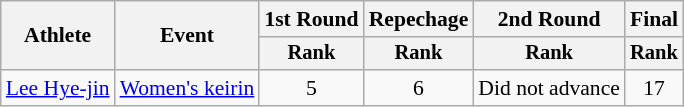<table class="wikitable" style="font-size:90%">
<tr>
<th rowspan=2>Athlete</th>
<th rowspan=2>Event</th>
<th>1st Round</th>
<th>Repechage</th>
<th>2nd Round</th>
<th>Final</th>
</tr>
<tr style="font-size:95%">
<th>Rank</th>
<th>Rank</th>
<th>Rank</th>
<th>Rank</th>
</tr>
<tr align=center>
<td align=left><a href='#'>Lee Hye-jin</a></td>
<td align=left><a href='#'>Women's keirin</a></td>
<td>5</td>
<td>6</td>
<td>Did not advance</td>
<td>17</td>
</tr>
</table>
